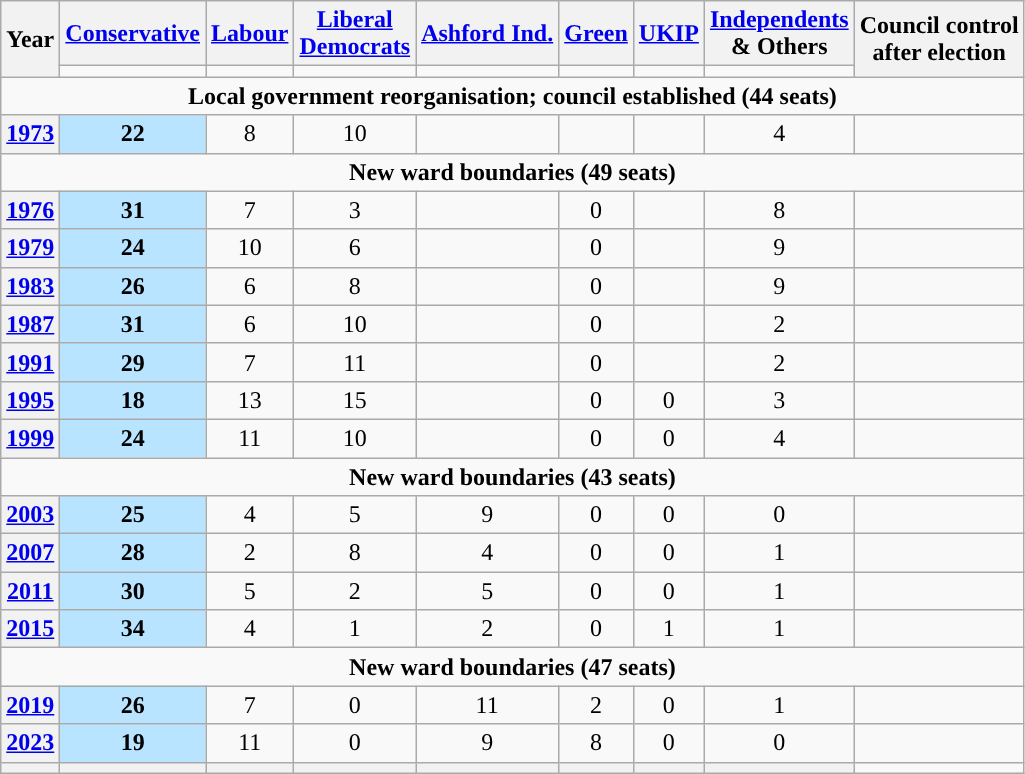<table class="wikitable plainrowheaders" style="text-align:center">
<tr>
<th scope="col" rowspan="2">Year</th>
<th scope="col"><a href='#'>Conservative</a></th>
<th scope="col"><a href='#'>Labour</a></th>
<th scope="col" style="width:1px"><a href='#'>Liberal Democrats</a></th>
<th scope="col"><a href='#'>Ashford Ind.</a></th>
<th scope="col"><a href='#'>Green</a></th>
<th scope="col"><a href='#'>UKIP</a></th>
<th scope="col"><a href='#'>Independents</a><br>& Others</th>
<th scope="col" rowspan="2" colspan="2">Council control<br>after election</th>
</tr>
<tr>
<td style="background:"></td>
<td style="background:"></td>
<td style="background:"></td>
<td style="background:"></td>
<td style="background:"></td>
<td style="background:"></td>
<td style="background:"></td>
</tr>
<tr>
<td colspan="10"><strong>Local government reorganisation; council established (44 seats)</strong></td>
</tr>
<tr>
<th scope="row"><a href='#'>1973</a></th>
<td style="background:#B9E4FF;"><strong>22</strong></td>
<td>8</td>
<td>10</td>
<td></td>
<td></td>
<td></td>
<td>4</td>
<td></td>
</tr>
<tr>
<td colspan="10"><strong>New ward boundaries (49 seats)</strong></td>
</tr>
<tr>
<th scope="row"><a href='#'>1976</a></th>
<td style="background:#B9E4FF;"><strong>31</strong></td>
<td>7</td>
<td>3</td>
<td></td>
<td>0</td>
<td></td>
<td>8</td>
<td></td>
</tr>
<tr>
<th scope="row"><a href='#'>1979</a></th>
<td style="background:#B9E4FF;"><strong>24</strong></td>
<td>10</td>
<td>6</td>
<td></td>
<td>0</td>
<td></td>
<td>9</td>
<td></td>
</tr>
<tr>
<th scope="row"><a href='#'>1983</a></th>
<td style="background:#B9E4FF;"><strong>26</strong></td>
<td>6</td>
<td>8</td>
<td></td>
<td>0</td>
<td></td>
<td>9</td>
<td></td>
</tr>
<tr>
<th scope="row"><a href='#'>1987</a></th>
<td style="background:#B9E4FF;"><strong>31</strong></td>
<td>6</td>
<td>10</td>
<td></td>
<td>0</td>
<td></td>
<td>2</td>
<td></td>
</tr>
<tr>
<th scope="row"><a href='#'>1991</a></th>
<td style="background:#B9E4FF;"><strong>29</strong></td>
<td>7</td>
<td>11</td>
<td></td>
<td>0</td>
<td></td>
<td>2</td>
<td></td>
</tr>
<tr>
<th scope="row"><a href='#'>1995</a></th>
<td style="background:#B9E4FF;"><strong>18</strong></td>
<td>13</td>
<td>15</td>
<td></td>
<td>0</td>
<td>0</td>
<td>3</td>
<td></td>
</tr>
<tr>
<th scope="row"><a href='#'>1999</a></th>
<td style="background:#B9E4FF;"><strong>24</strong></td>
<td>11</td>
<td>10</td>
<td></td>
<td>0</td>
<td>0</td>
<td>4</td>
<td></td>
</tr>
<tr>
<td colspan="10"><strong>New ward boundaries (43 seats)</strong></td>
</tr>
<tr>
<th scope="row"><a href='#'>2003</a></th>
<td style="background:#B9E4FF;"><strong>25</strong></td>
<td>4</td>
<td>5</td>
<td>9</td>
<td>0</td>
<td>0</td>
<td>0</td>
<td></td>
</tr>
<tr>
<th scope="row"><a href='#'>2007</a></th>
<td style="background:#B9E4FF;"><strong>28</strong></td>
<td>2</td>
<td>8</td>
<td>4</td>
<td>0</td>
<td>0</td>
<td>1</td>
<td></td>
</tr>
<tr>
<th scope="row"><a href='#'>2011</a></th>
<td style="background:#B9E4FF;"><strong>30</strong></td>
<td>5</td>
<td>2</td>
<td>5</td>
<td>0</td>
<td>0</td>
<td>1</td>
<td></td>
</tr>
<tr>
<th scope="row"><a href='#'>2015</a></th>
<td style="background:#B9E4FF;"><strong>34</strong></td>
<td>4</td>
<td>1</td>
<td>2</td>
<td>0</td>
<td>1</td>
<td>1</td>
<td></td>
</tr>
<tr>
<td colspan="10"><strong>New ward boundaries (47 seats)</strong></td>
</tr>
<tr>
<th scope="row"><a href='#'>2019</a></th>
<td style="background:#B9E4FF;"><strong>26</strong></td>
<td>7</td>
<td>0</td>
<td>11</td>
<td>2</td>
<td>0</td>
<td>1</td>
<td></td>
</tr>
<tr>
<th scope="row"><a href='#'>2023</a></th>
<td style="background:#B9E4FF;"><strong>19</strong></td>
<td>11</td>
<td>0</td>
<td>9</td>
<td>8</td>
<td>0</td>
<td>0</td>
<td></td>
</tr>
<tr>
<th></th>
<th style="background-color: "></th>
<th style="background-color: "></th>
<th style="background-color: "></th>
<th style="background-color: "></th>
<th style="background-color: "></th>
<th style="background-color: "></th>
<th style="background-color: "></th>
</tr>
</table>
